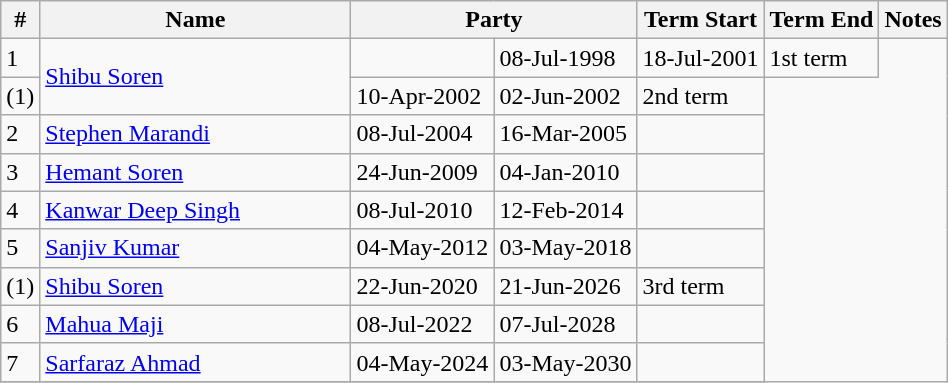<table class="wikitable sortable">
<tr>
<th>#</th>
<th style="width:200px">Name</th>
<th colspan="2">Party</th>
<th>Term Start</th>
<th>Term End</th>
<th>Notes</th>
</tr>
<tr>
<td>1</td>
<td rowspan=2><a href='#'>Shibu Soren</a></td>
<td></td>
<td>08-Jul-1998</td>
<td>18-Jul-2001</td>
<td>1st term</td>
</tr>
<tr>
<td>(1)</td>
<td>10-Apr-2002</td>
<td>02-Jun-2002</td>
<td>2nd term</td>
</tr>
<tr>
<td>2</td>
<td><a href='#'>Stephen Marandi</a></td>
<td>08-Jul-2004</td>
<td>16-Mar-2005</td>
<td></td>
</tr>
<tr>
<td>3</td>
<td><a href='#'>Hemant Soren</a></td>
<td>24-Jun-2009</td>
<td>04-Jan-2010</td>
<td></td>
</tr>
<tr>
<td>4</td>
<td><a href='#'>Kanwar Deep Singh</a></td>
<td>08-Jul-2010</td>
<td>12-Feb-2014</td>
<td></td>
</tr>
<tr>
<td>5</td>
<td><a href='#'>Sanjiv Kumar</a></td>
<td>04-May-2012</td>
<td>03-May-2018</td>
<td></td>
</tr>
<tr>
<td>(1)</td>
<td><a href='#'>Shibu Soren</a></td>
<td>22-Jun-2020</td>
<td>21-Jun-2026</td>
<td>3rd term</td>
</tr>
<tr>
<td>6</td>
<td><a href='#'>Mahua Maji</a></td>
<td>08-Jul-2022</td>
<td>07-Jul-2028</td>
<td></td>
</tr>
<tr>
<td>7</td>
<td><a href='#'>Sarfaraz Ahmad</a></td>
<td>04-May-2024</td>
<td>03-May-2030</td>
<td></td>
</tr>
<tr>
</tr>
</table>
